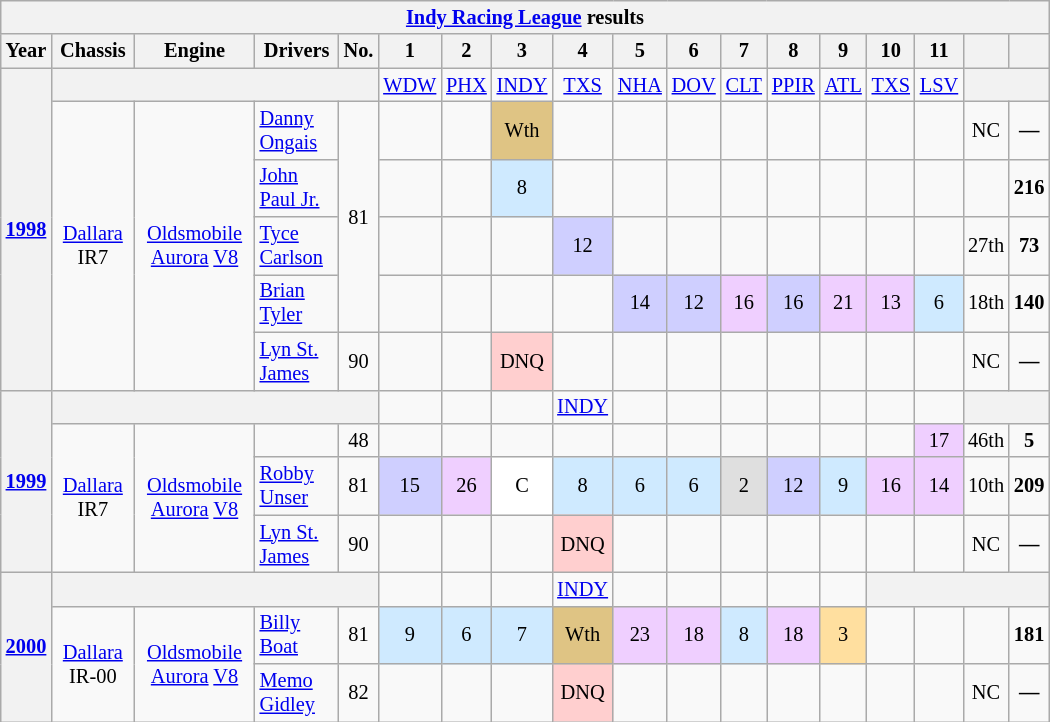<table class="wikitable" style="text-align:center; font-size:85%" width=700px>
<tr>
<th colspan=27><a href='#'>Indy Racing League</a> results</th>
</tr>
<tr>
<th>Year</th>
<th>Chassis</th>
<th>Engine</th>
<th>Drivers</th>
<th>No.</th>
<th>1</th>
<th>2</th>
<th>3</th>
<th>4</th>
<th>5</th>
<th>6</th>
<th>7</th>
<th>8</th>
<th>9</th>
<th>10</th>
<th>11</th>
<th></th>
<th></th>
</tr>
<tr>
<th rowspan=6><a href='#'>1998</a></th>
<th colspan=4></th>
<td><a href='#'>WDW</a></td>
<td><a href='#'>PHX</a></td>
<td><a href='#'>INDY</a></td>
<td><a href='#'>TXS</a></td>
<td><a href='#'>NHA</a></td>
<td><a href='#'>DOV</a></td>
<td><a href='#'>CLT</a></td>
<td><a href='#'>PPIR</a></td>
<td><a href='#'>ATL</a></td>
<td><a href='#'>TXS</a></td>
<td><a href='#'>LSV</a></td>
<th colspan=2></th>
</tr>
<tr>
<td rowspan=5><a href='#'>Dallara</a> IR7</td>
<td rowspan=5><a href='#'>Oldsmobile</a> <a href='#'>Aurora</a> <a href='#'>V8</a></td>
<td align="left"> <a href='#'>Danny Ongais</a></td>
<td rowspan=4>81</td>
<td></td>
<td></td>
<td style="background:#DFC484;" align="center">Wth</td>
<td></td>
<td></td>
<td></td>
<td></td>
<td></td>
<td></td>
<td></td>
<td></td>
<td>NC</td>
<td><strong>—</strong></td>
</tr>
<tr>
<td align="left"> <a href='#'>John Paul Jr.</a></td>
<td></td>
<td></td>
<td style="background:#CFEAFF;" align="center">8</td>
<td></td>
<td></td>
<td></td>
<td></td>
<td></td>
<td></td>
<td></td>
<td></td>
<td></td>
<td><strong>216</strong></td>
</tr>
<tr>
<td align="left"> <a href='#'>Tyce Carlson</a></td>
<td></td>
<td></td>
<td></td>
<td style="background:#CFCFFF;" align="center">12</td>
<td></td>
<td></td>
<td></td>
<td></td>
<td></td>
<td></td>
<td></td>
<td>27th</td>
<td><strong>73</strong></td>
</tr>
<tr>
<td align="left"> <a href='#'>Brian Tyler</a></td>
<td></td>
<td></td>
<td></td>
<td></td>
<td style="background:#CFCFFF;" align="center">14</td>
<td style="background:#CFCFFF;" align="center">12</td>
<td style="background:#EFCFFF;" align="center">16</td>
<td style="background:#CFCFFF;" align="center">16</td>
<td style="background:#EFCFFF;" align="center">21</td>
<td style="background:#EFCFFF;" align="center">13</td>
<td style="background:#CFEAFF;" align="center">6</td>
<td>18th</td>
<td><strong>140</strong></td>
</tr>
<tr>
<td align="left"> <a href='#'>Lyn St. James</a></td>
<td>90</td>
<td></td>
<td></td>
<td style="background:#FFCFCF;" align="center">DNQ</td>
<td></td>
<td></td>
<td></td>
<td></td>
<td></td>
<td></td>
<td></td>
<td></td>
<td>NC</td>
<td><strong>—</strong></td>
</tr>
<tr>
<th rowspan=4><a href='#'>1999</a></th>
<th colspan=4></th>
<td></td>
<td></td>
<td></td>
<td><a href='#'>INDY</a></td>
<td></td>
<td></td>
<td></td>
<td></td>
<td></td>
<td></td>
<td></td>
<th colspan=2></th>
</tr>
<tr>
<td rowspan=3><a href='#'>Dallara</a> IR7</td>
<td rowspan=3><a href='#'>Oldsmobile</a> <a href='#'>Aurora</a> <a href='#'>V8</a></td>
<td align="left"></td>
<td>48</td>
<td></td>
<td></td>
<td></td>
<td></td>
<td></td>
<td></td>
<td></td>
<td></td>
<td></td>
<td></td>
<td style="background:#EFCFFF;" align="center">17</td>
<td>46th</td>
<td><strong>5</strong></td>
</tr>
<tr>
<td align="left"> <a href='#'>Robby Unser</a></td>
<td>81</td>
<td style="background:#CFCFFF;" align="center">15</td>
<td style="background:#EFCFFF;" align="center">26</td>
<td style="background:#FFFFFF;" align=center>C</td>
<td style="background:#CFEAFF;" align="center">8</td>
<td style="background:#CFEAFF;" align="center">6</td>
<td style="background:#CFEAFF;" align="center">6</td>
<td style="background:#DFDFDF;" align="center">2</td>
<td style="background:#CFCFFF;" align="center">12</td>
<td style="background:#CFEAFF;" align="center">9</td>
<td style="background:#EFCFFF;" align="center">16</td>
<td style="background:#EFCFFF;" align="center">14</td>
<td>10th</td>
<td><strong>209</strong></td>
</tr>
<tr>
<td align="left"> <a href='#'>Lyn St. James</a></td>
<td>90</td>
<td></td>
<td></td>
<td></td>
<td style="background:#FFCFCF;" align="center">DNQ</td>
<td></td>
<td></td>
<td></td>
<td></td>
<td></td>
<td></td>
<td></td>
<td>NC</td>
<td><strong>—</strong></td>
</tr>
<tr>
<th rowspan=3><a href='#'>2000</a></th>
<th colspan=4></th>
<td></td>
<td></td>
<td></td>
<td><a href='#'>INDY</a></td>
<td></td>
<td></td>
<td></td>
<td></td>
<td></td>
<th colspan=4></th>
</tr>
<tr>
<td rowspan=2><a href='#'>Dallara</a> IR-00</td>
<td rowspan=2><a href='#'>Oldsmobile</a> <a href='#'>Aurora</a> <a href='#'>V8</a></td>
<td align="left"> <a href='#'>Billy Boat</a></td>
<td>81</td>
<td style="background:#CFEAFF;" align="center">9</td>
<td style="background:#CFEAFF;" align="center">6</td>
<td style="background:#CFEAFF;" align="center">7</td>
<td style="background:#DFC484;" align="center">Wth</td>
<td style="background:#EFCFFF;" align="center">23</td>
<td style="background:#EFCFFF;" align="center">18</td>
<td style="background:#CFEAFF;" align="center">8</td>
<td style="background:#EFCFFF;" align="center">18</td>
<td style="background:#FFDF9F;" align="center">3</td>
<td></td>
<td></td>
<td></td>
<td><strong>181</strong></td>
</tr>
<tr>
<td align="left"> <a href='#'>Memo Gidley</a></td>
<td>82</td>
<td></td>
<td></td>
<td></td>
<td style="background:#FFCFCF;" align="center">DNQ</td>
<td></td>
<td></td>
<td></td>
<td></td>
<td></td>
<td></td>
<td></td>
<td>NC</td>
<td><strong>—</strong></td>
</tr>
</table>
